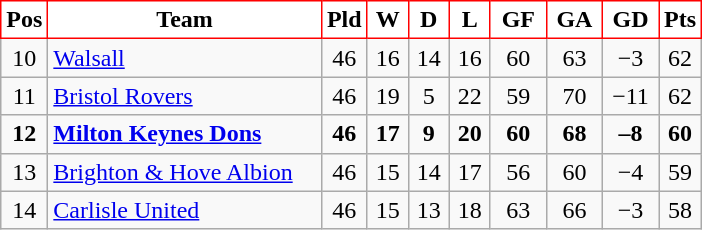<table class="wikitable" style="text-align: center;">
<tr>
<th width=20 style="background:#FFFFFF; color:black; border:1px solid red;">Pos</th>
<th width=175 style="background:#FFFFFF; color:black; border:1px solid red;">Team</th>
<th width=20 style="background:#FFFFFF; color:black; border:1px solid red;">Pld</th>
<th width=20 style="background:#FFFFFF; color:black; border:1px solid red;">W</th>
<th width=20 style="background:#FFFFFF; color:black; border:1px solid red;">D</th>
<th width=20 style="background:#FFFFFF; color:black; border:1px solid red;">L</th>
<th width=30 style="background:#FFFFFF; color:black; border:1px solid red;">GF</th>
<th width=30 style="background:#FFFFFF; color:black; border:1px solid red;">GA</th>
<th width=30 style="background:#FFFFFF; color:black; border:1px solid red;">GD</th>
<th width=20 style="background:#FFFFFF; color:black; border:1px solid red;">Pts</th>
</tr>
<tr>
<td>10</td>
<td align=left><a href='#'>Walsall</a></td>
<td>46</td>
<td>16</td>
<td>14</td>
<td>16</td>
<td>60</td>
<td>63</td>
<td>−3</td>
<td>62</td>
</tr>
<tr>
<td>11</td>
<td align=left><a href='#'>Bristol Rovers</a></td>
<td>46</td>
<td>19</td>
<td>5</td>
<td>22</td>
<td>59</td>
<td>70</td>
<td>−11</td>
<td>62</td>
</tr>
<tr>
<td><strong>12</strong></td>
<td align=left><strong><a href='#'>Milton Keynes Dons</a></strong></td>
<td><strong>46</strong></td>
<td><strong>17</strong></td>
<td><strong>9</strong></td>
<td><strong>20</strong></td>
<td><strong>60</strong></td>
<td><strong>68</strong></td>
<td><strong>–8</strong></td>
<td><strong>60</strong></td>
</tr>
<tr>
<td>13</td>
<td align=left><a href='#'>Brighton & Hove Albion</a></td>
<td>46</td>
<td>15</td>
<td>14</td>
<td>17</td>
<td>56</td>
<td>60</td>
<td>−4</td>
<td>59</td>
</tr>
<tr>
<td>14</td>
<td align=left><a href='#'>Carlisle United</a></td>
<td>46</td>
<td>15</td>
<td>13</td>
<td>18</td>
<td>63</td>
<td>66</td>
<td>−3</td>
<td>58</td>
</tr>
</table>
